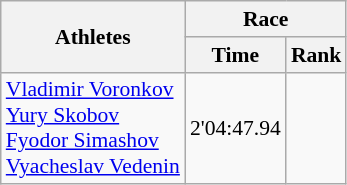<table class="wikitable" border="1" style="font-size:90%">
<tr>
<th rowspan=2>Athletes</th>
<th colspan=2>Race</th>
</tr>
<tr>
<th>Time</th>
<th>Rank</th>
</tr>
<tr>
<td><a href='#'>Vladimir Voronkov</a><br><a href='#'>Yury Skobov</a><br><a href='#'>Fyodor Simashov</a><br><a href='#'>Vyacheslav Vedenin</a></td>
<td align=center>2'04:47.94</td>
<td align=center></td>
</tr>
</table>
